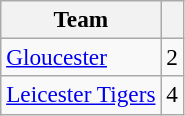<table class="wikitable" style="font-size: 97%;">
<tr>
<th>Team</th>
<th></th>
</tr>
<tr>
<td><a href='#'>Gloucester</a></td>
<td align=center>2</td>
</tr>
<tr>
<td><a href='#'>Leicester Tigers</a></td>
<td align=center>4</td>
</tr>
</table>
